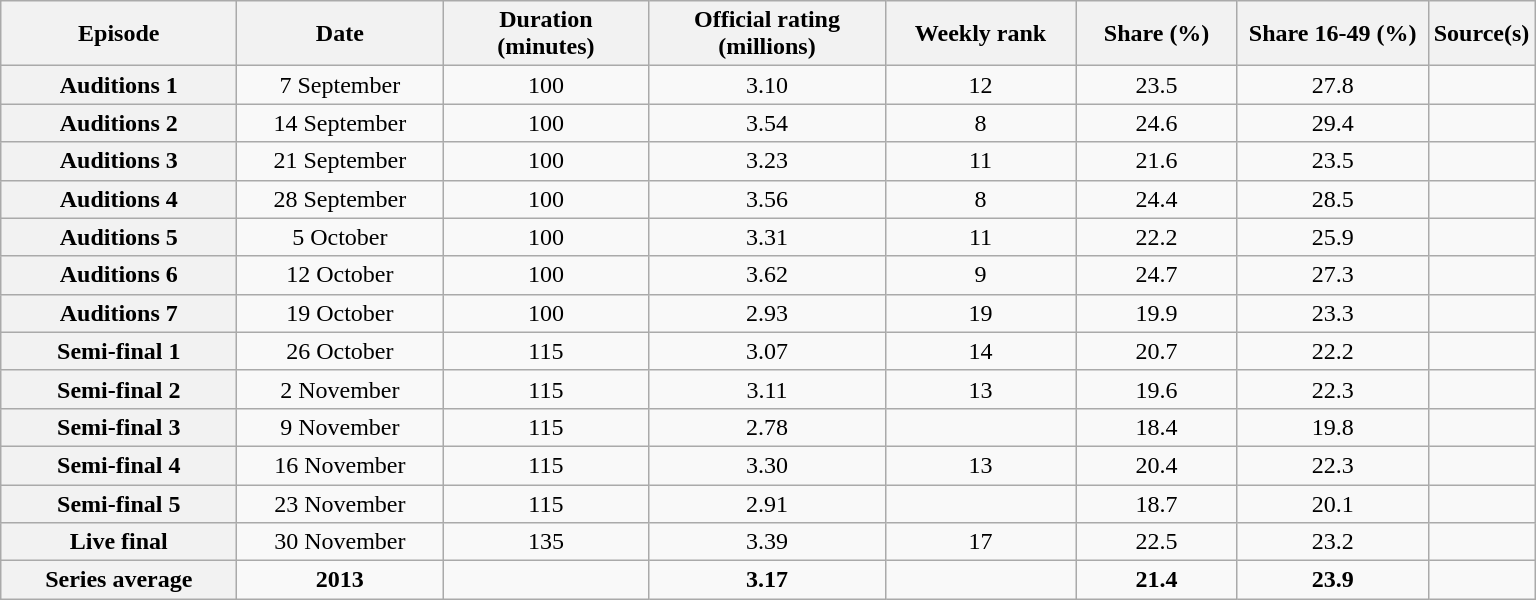<table class="wikitable sortable" style="text-align:center">
<tr>
<th scope="col" style="width:150px;">Episode</th>
<th scope="col" style="width:130px;">Date</th>
<th scope="col" style="width:130px;">Duration <br>(minutes)</th>
<th scope="col" style="width:150px;">Official rating<br>(millions)</th>
<th scope="col" style="width:120px;">Weekly rank</th>
<th scope="col" style="width:100px;">Share (%)</th>
<th scope="col" style="width:120px;">Share 16-49 (%)</th>
<th scope="col" style="width:50px;">Source(s)</th>
</tr>
<tr>
<th scope="row">Auditions 1</th>
<td>7 September</td>
<td>100</td>
<td>3.10</td>
<td>12</td>
<td>23.5</td>
<td>27.8</td>
<td></td>
</tr>
<tr>
<th scope="row">Auditions 2</th>
<td>14 September</td>
<td>100</td>
<td>3.54</td>
<td>8</td>
<td>24.6</td>
<td>29.4</td>
<td></td>
</tr>
<tr>
<th scope="row">Auditions 3</th>
<td>21 September</td>
<td>100</td>
<td>3.23</td>
<td>11</td>
<td>21.6</td>
<td>23.5</td>
<td></td>
</tr>
<tr>
<th scope="row">Auditions 4</th>
<td>28 September</td>
<td>100</td>
<td>3.56</td>
<td>8</td>
<td>24.4</td>
<td>28.5</td>
<td></td>
</tr>
<tr>
<th scope="row">Auditions 5</th>
<td>5 October</td>
<td>100</td>
<td>3.31</td>
<td>11</td>
<td>22.2</td>
<td>25.9</td>
<td></td>
</tr>
<tr>
<th scope="row">Auditions 6</th>
<td>12 October</td>
<td>100</td>
<td>3.62</td>
<td>9</td>
<td>24.7</td>
<td>27.3</td>
<td></td>
</tr>
<tr>
<th scope="row">Auditions 7</th>
<td>19 October</td>
<td>100</td>
<td>2.93</td>
<td>19</td>
<td>19.9</td>
<td>23.3</td>
<td></td>
</tr>
<tr>
<th scope="row">Semi-final 1</th>
<td>26 October</td>
<td>115</td>
<td>3.07</td>
<td>14</td>
<td>20.7</td>
<td>22.2</td>
<td></td>
</tr>
<tr>
<th scope="row">Semi-final 2</th>
<td>2 November</td>
<td>115</td>
<td>3.11</td>
<td>13</td>
<td>19.6</td>
<td>22.3</td>
<td></td>
</tr>
<tr>
<th scope="row">Semi-final 3</th>
<td>9 November</td>
<td>115</td>
<td>2.78</td>
<td></td>
<td>18.4</td>
<td>19.8</td>
<td></td>
</tr>
<tr>
<th scope="row">Semi-final 4</th>
<td>16 November</td>
<td>115</td>
<td>3.30</td>
<td>13</td>
<td>20.4</td>
<td>22.3</td>
<td></td>
</tr>
<tr>
<th scope="row">Semi-final 5</th>
<td>23 November</td>
<td>115</td>
<td>2.91</td>
<td></td>
<td>18.7</td>
<td>20.1</td>
<td></td>
</tr>
<tr>
<th scope="row">Live final</th>
<td>30 November</td>
<td>135</td>
<td>3.39</td>
<td>17</td>
<td>22.5</td>
<td>23.2</td>
<td></td>
</tr>
<tr>
<th scope="row">Series average</th>
<td><strong>2013</strong></td>
<td></td>
<td><strong>3.17</strong></td>
<td></td>
<td><strong>21.4</strong></td>
<td><strong>23.9</strong></td>
<td></td>
</tr>
</table>
